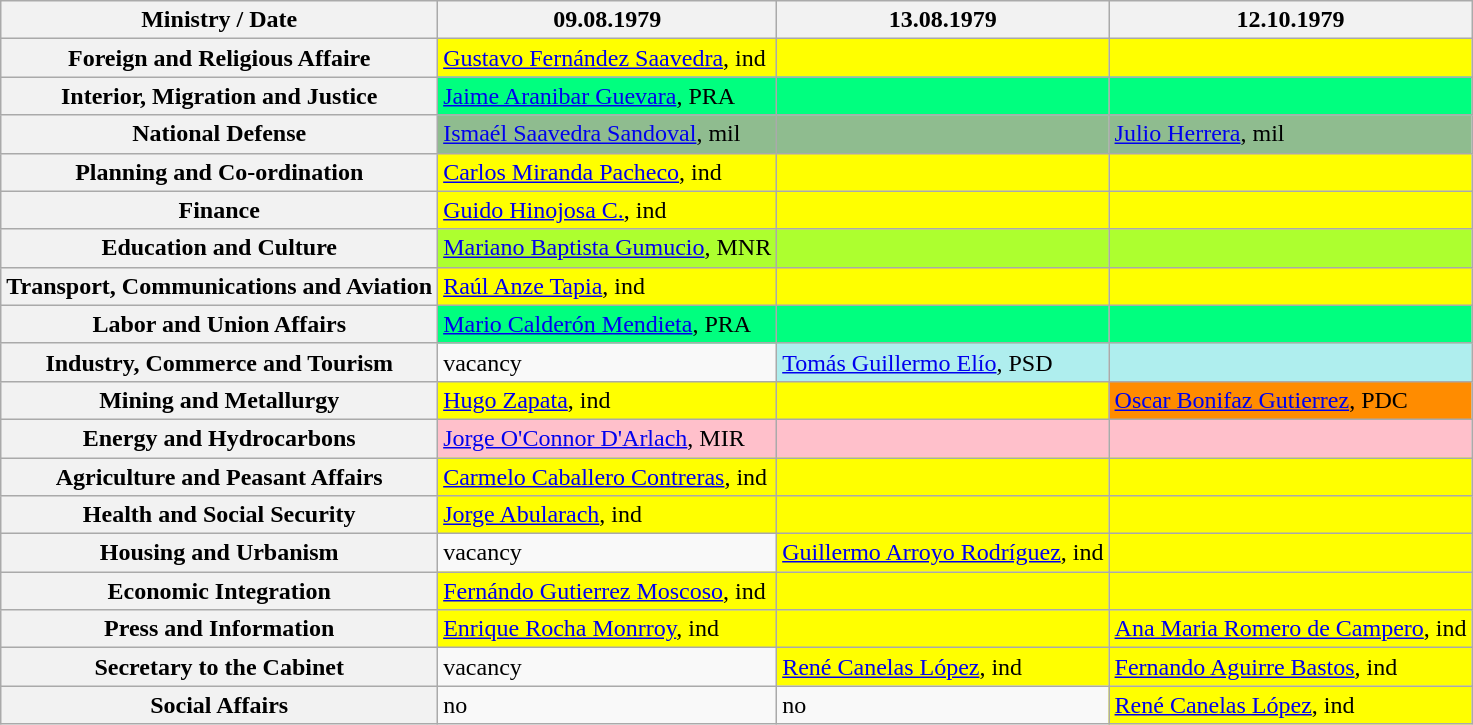<table class="wikitable">
<tr>
<th>Ministry / Date</th>
<th>09.08.1979</th>
<th>13.08.1979</th>
<th>12.10.1979</th>
</tr>
<tr>
<th>Foreign and Religious Affaire</th>
<td style="background-color: #FFFF00;"><a href='#'>Gustavo Fernández Saavedra</a>, ind</td>
<td style="background-color: #FFFF00;"></td>
<td style="background-color: #FFFF00;"></td>
</tr>
<tr>
<th>Interior, Migration and Justice</th>
<td style="background-color: #00FF7F;"><a href='#'>Jaime Aranibar Guevara</a>, PRA</td>
<td style="background-color: #00FF7F;"></td>
<td style="background-color: #00FF7F;"></td>
</tr>
<tr>
<th>National Defense</th>
<td style="background-color: #8FBC8F;"><a href='#'>Ismaél Saavedra Sandoval</a>, mil</td>
<td style="background-color: #8FBC8F;"></td>
<td style="background-color: #8FBC8F;"><a href='#'>Julio Herrera</a>, mil</td>
</tr>
<tr>
<th>Planning and Co-ordination</th>
<td style="background-color: #FFFF00;"><a href='#'>Carlos Miranda Pacheco</a>, ind</td>
<td style="background-color: #FFFF00;"></td>
<td style="background-color: #FFFF00;"></td>
</tr>
<tr>
<th>Finance</th>
<td style="background-color: #FFFF00;"><a href='#'>Guido Hinojosa C.</a>, ind</td>
<td style="background-color: #FFFF00;"></td>
<td style="background-color: #FFFF00;"></td>
</tr>
<tr>
<th>Education and Culture</th>
<td style="background-color: #ADFF2F;"><a href='#'>Mariano Baptista Gumucio</a>, MNR</td>
<td style="background-color: #ADFF2F;"></td>
<td style="background-color: #ADFF2F;"></td>
</tr>
<tr>
<th>Transport, Communications and Aviation</th>
<td style="background-color: #FFFF00;"><a href='#'>Raúl Anze Tapia</a>, ind</td>
<td style="background-color: #FFFF00;"></td>
<td style="background-color: #FFFF00;"></td>
</tr>
<tr>
<th>Labor and Union Affairs</th>
<td style="background-color: #00FF7F;"><a href='#'>Mario Calderón Mendieta</a>, PRA</td>
<td style="background-color: #00FF7F;"></td>
<td style="background-color: #00FF7F;"></td>
</tr>
<tr>
<th>Industry, Commerce and Tourism</th>
<td>vacancy</td>
<td style="background-color: #AFEEEE;"><a href='#'>Tomás Guillermo Elío</a>, PSD</td>
<td style="background-color: #AFEEEE;"></td>
</tr>
<tr>
<th>Mining and Metallurgy</th>
<td style="background-color: #FFFF00;"><a href='#'>Hugo Zapata</a>, ind</td>
<td style="background-color: #FFFF00;"></td>
<td style="background-color: #FF8C00;"><a href='#'>Oscar Bonifaz Gutierrez</a>, PDC</td>
</tr>
<tr>
<th>Energy and Hydrocarbons</th>
<td style="background-color: #FFC0CB;"><a href='#'>Jorge O'Connor D'Arlach</a>, MIR</td>
<td style="background-color: #FFC0CB;"></td>
<td style="background-color: #FFC0CB;"></td>
</tr>
<tr>
<th>Agriculture and Peasant Affairs</th>
<td style="background-color: #FFFF00;"><a href='#'>Carmelo Caballero Contreras</a>, ind</td>
<td style="background-color: #FFFF00;"></td>
<td style="background-color: #FFFF00;"></td>
</tr>
<tr>
<th>Health and Social Security</th>
<td style="background-color: #FFFF00;"><a href='#'>Jorge Abularach</a>, ind</td>
<td style="background-color: #FFFF00;"></td>
<td style="background-color: #FFFF00;"></td>
</tr>
<tr>
<th>Housing and Urbanism</th>
<td>vacancy</td>
<td style="background-color: #FFFF00;"><a href='#'>Guillermo Arroyo Rodríguez</a>, ind</td>
<td style="background-color: #FFFF00;"></td>
</tr>
<tr>
<th>Economic Integration</th>
<td style="background-color: #FFFF00;"><a href='#'>Fernándo Gutierrez Moscoso</a>, ind</td>
<td style="background-color: #FFFF00;"></td>
<td style="background-color: #FFFF00;"></td>
</tr>
<tr>
<th>Press and Information</th>
<td style="background-color: #FFFF00;"><a href='#'>Enrique Rocha Monrroy</a>, ind</td>
<td style="background-color: #FFFF00;"></td>
<td style="background-color: #FFFF00;"><a href='#'>Ana Maria Romero de Campero</a>, ind</td>
</tr>
<tr>
<th>Secretary to the Cabinet</th>
<td>vacancy</td>
<td style="background-color: #FFFF00;"><a href='#'>René Canelas López</a>, ind</td>
<td style="background-color: #FFFF00;"><a href='#'>Fernando Aguirre Bastos</a>, ind</td>
</tr>
<tr>
<th>Social Affairs</th>
<td>no</td>
<td>no</td>
<td style="background-color: #FFFF00;"><a href='#'>René Canelas López</a>, ind</td>
</tr>
</table>
